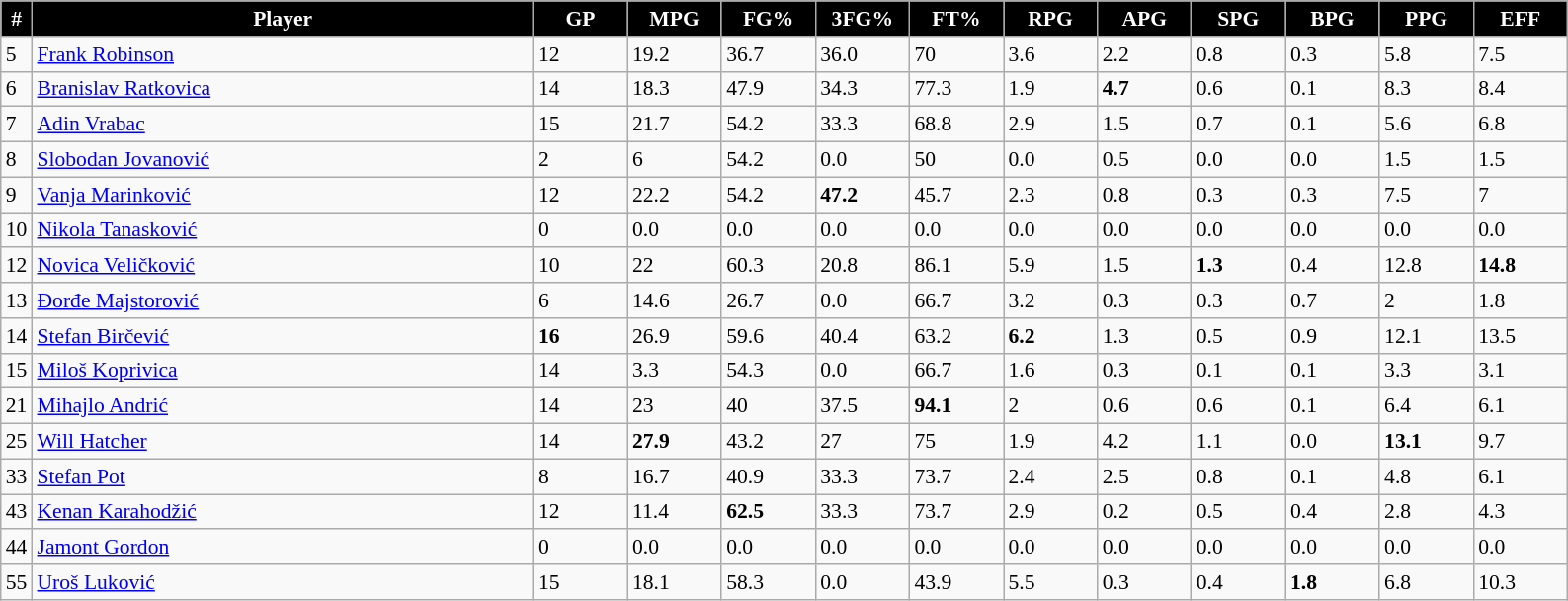<table class="wikitable sortable" style="font-size: 90%">
<tr>
<th style="background:black; color:white;" width="2%">#</th>
<th style="background:black; color:white;">Player</th>
<th style="background:black; color:white;" width="6%">GP</th>
<th style="background:black; color:white;" width="6%">MPG</th>
<th style="background:black; color:white;" width="6%">FG%</th>
<th style="background:black; color:white;" width="6%">3FG%</th>
<th style="background:black; color:white;" width="6%">FT%</th>
<th style="background:black; color:white;" width="6%">RPG</th>
<th style="background:black; color:white;" width="6%">APG</th>
<th style="background:black; color:white;" width="6%">SPG</th>
<th style="background:black; color:white;" width="6%">BPG</th>
<th style="background:black; color:white;" width="6%">PPG</th>
<th style="background:black; color:white;" width="6%">EFF</th>
</tr>
<tr>
<td>5</td>
<td> <a href='#'>Frank Robinson</a></td>
<td>12</td>
<td>19.2</td>
<td>36.7</td>
<td>36.0</td>
<td>70</td>
<td>3.6</td>
<td>2.2</td>
<td>0.8</td>
<td>0.3</td>
<td>5.8</td>
<td>7.5</td>
</tr>
<tr>
<td>6</td>
<td> <a href='#'>Branislav Ratkovica</a></td>
<td>14</td>
<td>18.3</td>
<td>47.9</td>
<td>34.3</td>
<td>77.3</td>
<td>1.9</td>
<td><strong>4.7</strong></td>
<td>0.6</td>
<td>0.1</td>
<td>8.3</td>
<td>8.4</td>
</tr>
<tr>
<td>7</td>
<td> <a href='#'>Adin Vrabac</a></td>
<td>15</td>
<td>21.7</td>
<td>54.2</td>
<td>33.3</td>
<td>68.8</td>
<td>2.9</td>
<td>1.5</td>
<td>0.7</td>
<td>0.1</td>
<td>5.6</td>
<td>6.8</td>
</tr>
<tr>
<td>8</td>
<td> <a href='#'>Slobodan Jovanović</a></td>
<td>2</td>
<td>6</td>
<td>54.2</td>
<td>0.0</td>
<td>50</td>
<td>0.0</td>
<td>0.5</td>
<td>0.0</td>
<td>0.0</td>
<td>1.5</td>
<td>1.5</td>
</tr>
<tr>
<td>9</td>
<td> <a href='#'>Vanja Marinković</a></td>
<td>12</td>
<td>22.2</td>
<td>54.2</td>
<td><strong>47.2</strong></td>
<td>45.7</td>
<td>2.3</td>
<td>0.8</td>
<td>0.3</td>
<td>0.3</td>
<td>7.5</td>
<td>7</td>
</tr>
<tr>
<td>10</td>
<td> <a href='#'>Nikola Tanasković</a></td>
<td>0</td>
<td>0.0</td>
<td>0.0</td>
<td>0.0</td>
<td>0.0</td>
<td>0.0</td>
<td>0.0</td>
<td>0.0</td>
<td>0.0</td>
<td>0.0</td>
<td>0.0</td>
</tr>
<tr>
<td>12</td>
<td> <a href='#'>Novica Veličković</a></td>
<td>10</td>
<td>22</td>
<td>60.3</td>
<td>20.8</td>
<td>86.1</td>
<td>5.9</td>
<td>1.5</td>
<td><strong>1.3</strong></td>
<td>0.4</td>
<td>12.8</td>
<td><strong>14.8</strong></td>
</tr>
<tr>
<td>13</td>
<td> <a href='#'>Đorđe Majstorović</a></td>
<td>6</td>
<td>14.6</td>
<td>26.7</td>
<td>0.0</td>
<td>66.7</td>
<td>3.2</td>
<td>0.3</td>
<td>0.3</td>
<td>0.7</td>
<td>2</td>
<td>1.8</td>
</tr>
<tr>
<td>14</td>
<td> <a href='#'>Stefan Birčević</a></td>
<td><strong>16</strong></td>
<td>26.9</td>
<td>59.6</td>
<td>40.4</td>
<td>63.2</td>
<td><strong>6.2</strong></td>
<td>1.3</td>
<td>0.5</td>
<td>0.9</td>
<td>12.1</td>
<td>13.5</td>
</tr>
<tr>
<td>15</td>
<td> <a href='#'>Miloš Koprivica</a></td>
<td>14</td>
<td>3.3</td>
<td>54.3</td>
<td>0.0</td>
<td>66.7</td>
<td>1.6</td>
<td>0.3</td>
<td>0.1</td>
<td>0.1</td>
<td>3.3</td>
<td>3.1</td>
</tr>
<tr>
<td>21</td>
<td> <a href='#'>Mihajlo Andrić</a></td>
<td>14</td>
<td>23</td>
<td>40</td>
<td>37.5</td>
<td><strong>94.1</strong></td>
<td>2</td>
<td>0.6</td>
<td>0.6</td>
<td>0.1</td>
<td>6.4</td>
<td>6.1</td>
</tr>
<tr>
<td>25</td>
<td> <a href='#'>Will Hatcher</a></td>
<td>14</td>
<td><strong>27.9</strong></td>
<td>43.2</td>
<td>27</td>
<td>75</td>
<td>1.9</td>
<td>4.2</td>
<td>1.1</td>
<td>0.0</td>
<td><strong>13.1</strong></td>
<td>9.7</td>
</tr>
<tr>
<td>33</td>
<td> <a href='#'>Stefan Pot</a></td>
<td>8</td>
<td>16.7</td>
<td>40.9</td>
<td>33.3</td>
<td>73.7</td>
<td>2.4</td>
<td>2.5</td>
<td>0.8</td>
<td>0.1</td>
<td>4.8</td>
<td>6.1</td>
</tr>
<tr>
<td>43</td>
<td> <a href='#'>Kenan Karahodžić</a></td>
<td>12</td>
<td>11.4</td>
<td><strong>62.5</strong></td>
<td>33.3</td>
<td>73.7</td>
<td>2.9</td>
<td>0.2</td>
<td>0.5</td>
<td>0.4</td>
<td>2.8</td>
<td>4.3</td>
</tr>
<tr>
<td>44</td>
<td> <a href='#'>Jamont Gordon</a></td>
<td>0</td>
<td>0.0</td>
<td>0.0</td>
<td>0.0</td>
<td>0.0</td>
<td>0.0</td>
<td>0.0</td>
<td>0.0</td>
<td>0.0</td>
<td>0.0</td>
<td>0.0</td>
</tr>
<tr>
<td>55</td>
<td> <a href='#'>Uroš Luković</a></td>
<td>15</td>
<td>18.1</td>
<td>58.3</td>
<td>0.0</td>
<td>43.9</td>
<td>5.5</td>
<td>0.3</td>
<td>0.4</td>
<td><strong>1.8</strong></td>
<td>6.8</td>
<td>10.3</td>
</tr>
</table>
